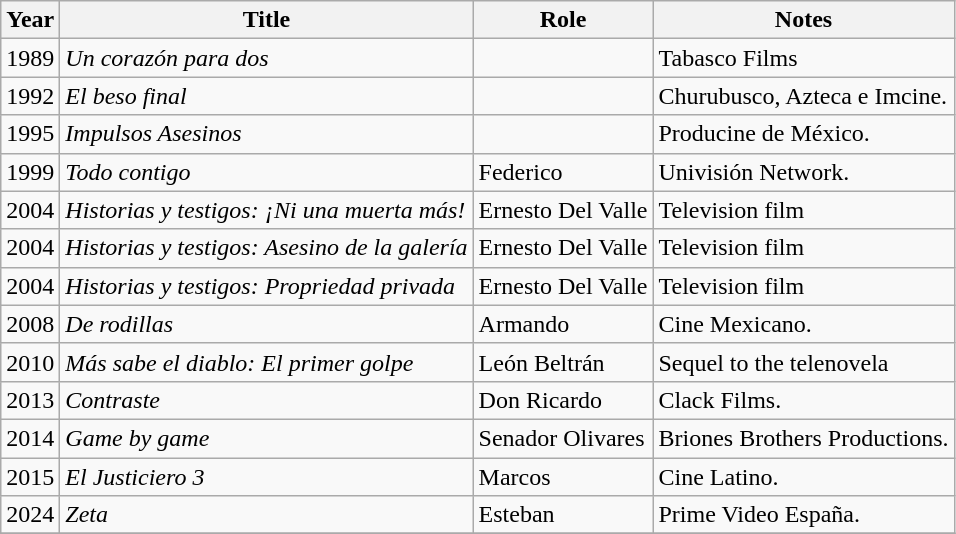<table class="wikitable sortable">
<tr>
<th>Year</th>
<th>Title</th>
<th>Role</th>
<th>Notes</th>
</tr>
<tr>
<td>1989</td>
<td><em>Un corazón para dos </em></td>
<td></td>
<td>Tabasco Films</td>
</tr>
<tr>
<td>1992</td>
<td><em>El beso final </em></td>
<td></td>
<td>Churubusco, Azteca e Imcine.</td>
</tr>
<tr>
<td>1995</td>
<td><em>Impulsos Asesinos</em></td>
<td></td>
<td>Producine de México.</td>
</tr>
<tr>
<td>1999</td>
<td><em>Todo contigo</em></td>
<td>Federico</td>
<td>Univisión Network.</td>
</tr>
<tr>
<td>2004</td>
<td><em>Historias y testigos: ¡Ni una muerta más! </em></td>
<td>Ernesto Del Valle</td>
<td>Television film</td>
</tr>
<tr>
<td>2004</td>
<td><em>Historias y testigos: Asesino de la galería</em></td>
<td>Ernesto Del Valle</td>
<td>Television film</td>
</tr>
<tr>
<td>2004</td>
<td><em>Historias y testigos: Propriedad privada</em></td>
<td>Ernesto Del Valle</td>
<td>Television film</td>
</tr>
<tr>
<td>2008</td>
<td><em>De rodillas</em></td>
<td>Armando</td>
<td>Cine Mexicano.</td>
</tr>
<tr>
<td>2010</td>
<td><em>Más sabe el diablo: El primer golpe</em></td>
<td>León Beltrán</td>
<td>Sequel to the telenovela</td>
</tr>
<tr>
<td>2013</td>
<td><em>Contraste</em></td>
<td>Don Ricardo</td>
<td>Clack Films.</td>
</tr>
<tr>
<td>2014</td>
<td><em>Game by game</em></td>
<td>Senador Olivares</td>
<td>Briones Brothers Productions.</td>
</tr>
<tr>
<td>2015</td>
<td><em>El Justiciero 3</em></td>
<td>Marcos</td>
<td>Cine Latino.</td>
</tr>
<tr>
<td>2024</td>
<td><em>Zeta</em></td>
<td>Esteban</td>
<td>Prime Video España.</td>
</tr>
<tr>
</tr>
</table>
